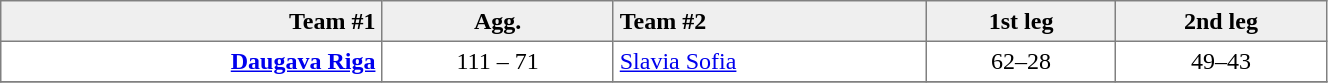<table border=1 cellspacing=0 cellpadding=4 style="border-collapse: collapse;" width=70%>
<tr bgcolor="efefef">
<th align=right>Team #1</th>
<th>Agg.</th>
<th align=left>Team #2</th>
<th>1st leg</th>
<th>2nd leg</th>
</tr>
<tr>
<td align=right><strong><a href='#'>Daugava Riga</a></strong> </td>
<td align=center>111 – 71</td>
<td> <a href='#'>Slavia Sofia</a></td>
<td align=center>62–28</td>
<td align=center>49–43</td>
</tr>
<tr>
</tr>
</table>
